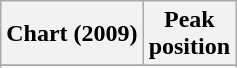<table class="wikitable sortable plainrowheaders" style="text-align:center">
<tr>
<th scope="col">Chart (2009)</th>
<th scope="col">Peak<br> position</th>
</tr>
<tr>
</tr>
<tr>
</tr>
<tr>
</tr>
</table>
